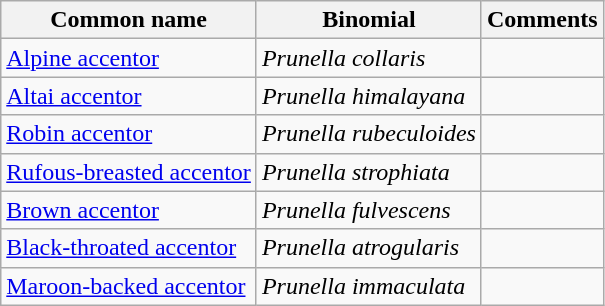<table class="wikitable">
<tr>
<th>Common name</th>
<th>Binomial</th>
<th>Comments</th>
</tr>
<tr>
<td><a href='#'>Alpine accentor</a></td>
<td><em>Prunella collaris</em></td>
<td></td>
</tr>
<tr>
<td><a href='#'>Altai accentor</a></td>
<td><em>Prunella himalayana</em></td>
<td></td>
</tr>
<tr>
<td><a href='#'>Robin accentor</a></td>
<td><em>Prunella rubeculoides</em></td>
<td></td>
</tr>
<tr>
<td><a href='#'>Rufous-breasted accentor</a></td>
<td><em>Prunella strophiata</em></td>
<td></td>
</tr>
<tr>
<td><a href='#'>Brown accentor</a></td>
<td><em>Prunella fulvescens</em></td>
<td></td>
</tr>
<tr>
<td><a href='#'>Black-throated accentor</a></td>
<td><em>Prunella atrogularis</em></td>
<td></td>
</tr>
<tr>
<td><a href='#'>Maroon-backed accentor</a></td>
<td><em>Prunella immaculata</em></td>
<td></td>
</tr>
</table>
